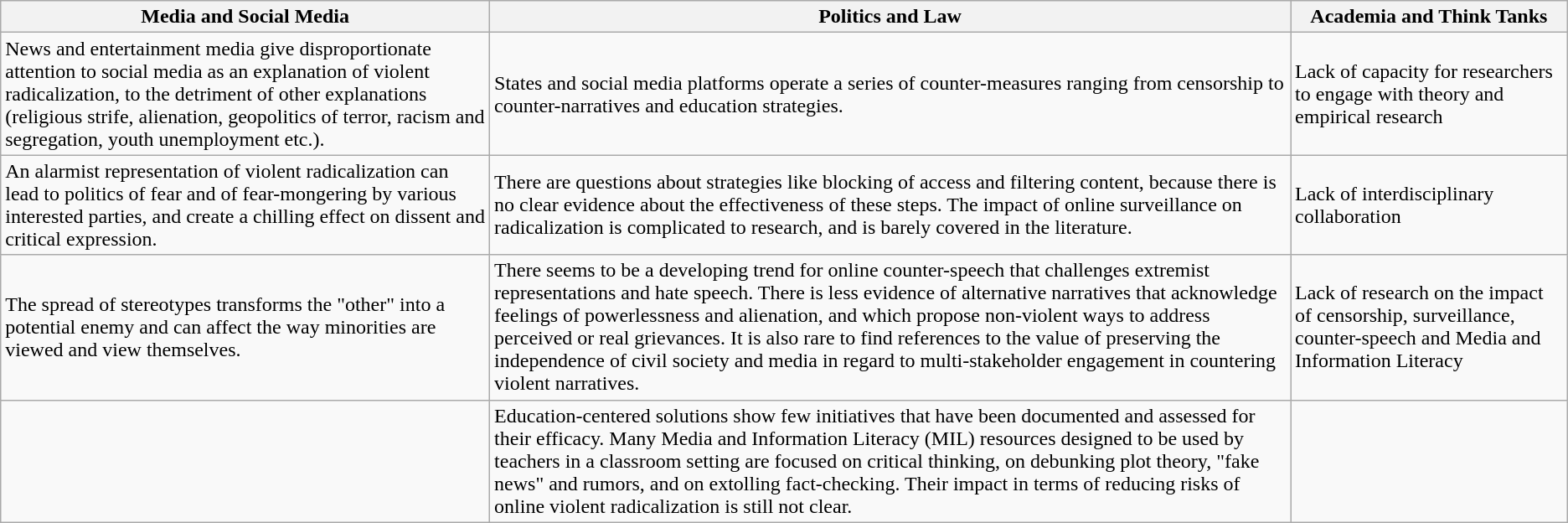<table class="wikitable">
<tr>
<th>Media and Social Media</th>
<th>Politics and Law</th>
<th>Academia and Think Tanks</th>
</tr>
<tr>
<td>News and entertainment media give disproportionate attention to social media as an explanation of violent radicalization, to the detriment of other explanations (religious strife, alienation, geopolitics of terror, racism and segregation, youth unemployment etc.).</td>
<td>States and social media platforms operate a series of counter-measures ranging from censorship to counter-narratives and education strategies.</td>
<td>Lack of capacity for researchers to engage with theory and empirical research</td>
</tr>
<tr>
<td>An alarmist representation of violent radicalization can lead to politics of fear and of fear-mongering by various interested parties, and create a chilling effect on dissent and critical expression.</td>
<td>There are questions about strategies like blocking of access and filtering content, because there is no clear evidence about the effectiveness of these steps. The impact of online surveillance on radicalization is complicated to research, and is barely covered in the literature.</td>
<td>Lack of interdisciplinary collaboration</td>
</tr>
<tr>
<td>The spread of stereotypes transforms the "other" into a potential enemy and can affect the way minorities are viewed and view themselves.</td>
<td>There seems to be a developing trend for online counter-speech that challenges extremist representations and hate speech. There is less evidence of alternative narratives that acknowledge feelings of powerlessness and alienation, and which propose non-violent ways to address perceived or real grievances. It is also rare to find references to the value of preserving the independence of civil society and media in regard to multi-stakeholder engagement in countering violent narratives.</td>
<td>Lack of research on the impact of censorship, surveillance, counter-speech and Media and Information Literacy</td>
</tr>
<tr>
<td></td>
<td>Education-centered solutions show few initiatives that have been documented and assessed for their efficacy. Many Media and Information Literacy (MIL) resources designed to be used by teachers in a classroom setting are focused on critical thinking, on debunking plot theory, "fake news" and rumors, and on extolling fact-checking. Their impact in terms of reducing risks of online violent radicalization is still not clear.</td>
<td></td>
</tr>
</table>
